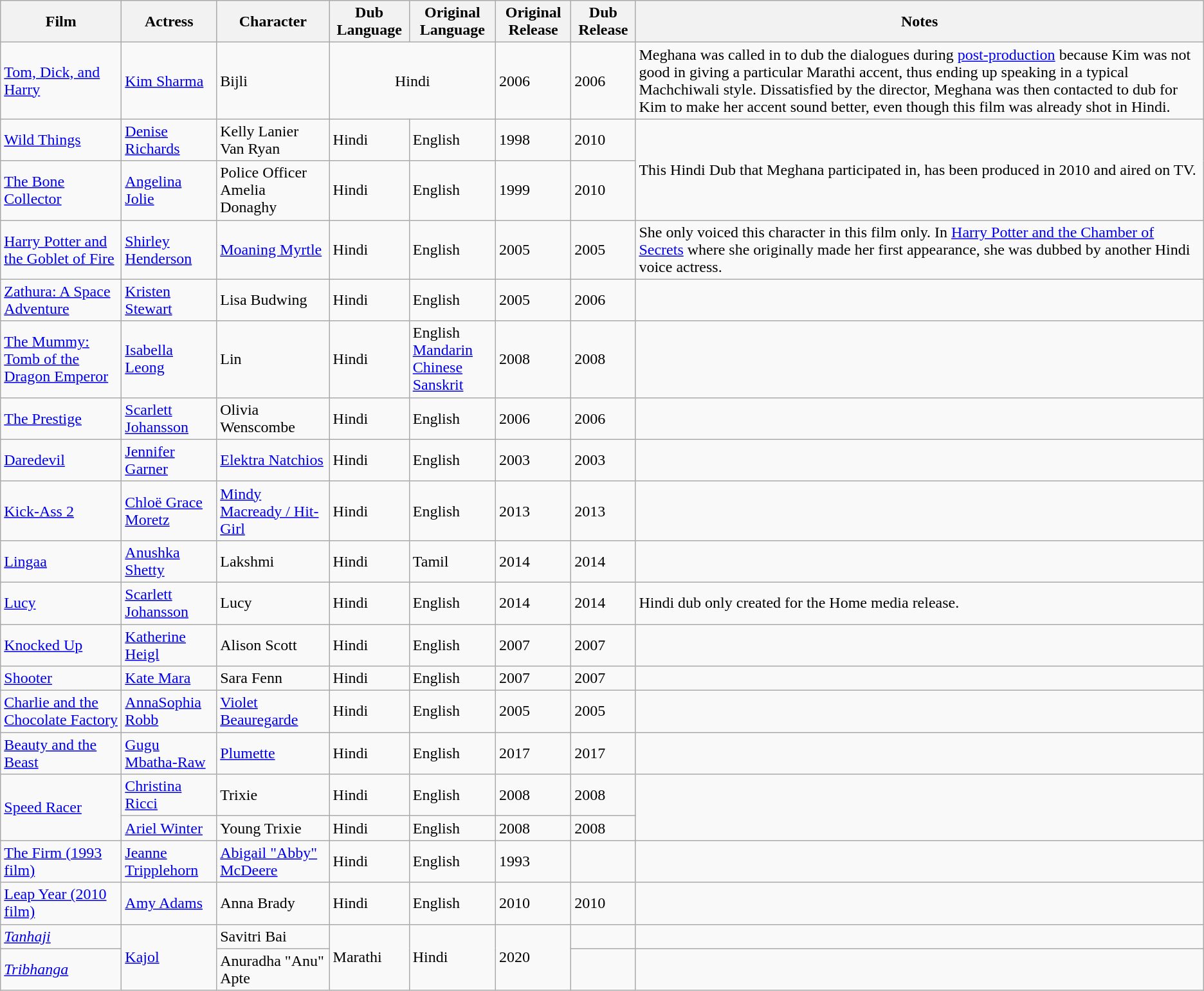<table class="wikitable">
<tr>
<th>Film</th>
<th>Actress</th>
<th>Character</th>
<th>Dub Language</th>
<th>Original Language</th>
<th>Original Release</th>
<th>Dub Release</th>
<th>Notes</th>
</tr>
<tr>
<td><a href='#'>Tom, Dick, and Harry</a></td>
<td><a href='#'>Kim Sharma</a></td>
<td>Bijli</td>
<td colspan="2" style="text-align:center">Hindi</td>
<td>2006</td>
<td>2006</td>
<td>Meghana was called in to dub the dialogues during <a href='#'>post-production</a> because Kim was not good in giving a particular Marathi accent, thus ending up speaking in a typical Machchiwali style. Dissatisfied by the director, Meghana was then contacted to dub for Kim to make her accent sound better, even though this film was already shot in Hindi.</td>
</tr>
<tr>
<td><a href='#'>Wild Things</a></td>
<td><a href='#'>Denise Richards</a></td>
<td>Kelly Lanier Van Ryan</td>
<td>Hindi</td>
<td>English</td>
<td>1998</td>
<td>2010</td>
<td rowspan="2">This Hindi Dub that Meghana participated in, has been produced in 2010 and aired on TV.</td>
</tr>
<tr>
<td><a href='#'>The Bone Collector</a></td>
<td><a href='#'>Angelina Jolie</a></td>
<td>Police Officer Amelia Donaghy</td>
<td>Hindi</td>
<td>English</td>
<td>1999</td>
<td>2010</td>
</tr>
<tr>
<td><a href='#'>Harry Potter and the Goblet of Fire</a></td>
<td><a href='#'>Shirley Henderson</a></td>
<td><a href='#'>Moaning Myrtle</a></td>
<td>Hindi</td>
<td>English</td>
<td>2005</td>
<td>2005</td>
<td>She only voiced this character in this film only. In <a href='#'>Harry Potter and the Chamber of Secrets</a> where she originally made her first appearance, she was dubbed by another Hindi voice actress.</td>
</tr>
<tr>
<td><a href='#'>Zathura: A Space Adventure</a></td>
<td><a href='#'>Kristen Stewart</a></td>
<td>Lisa Budwing</td>
<td>Hindi</td>
<td>English</td>
<td>2005</td>
<td>2006</td>
<td></td>
</tr>
<tr>
<td><a href='#'>The Mummy: Tomb of the Dragon Emperor</a></td>
<td><a href='#'>Isabella Leong</a></td>
<td>Lin</td>
<td>Hindi</td>
<td>English <br> <a href='#'>Mandarin Chinese</a> <br> <a href='#'>Sanskrit</a></td>
<td>2008</td>
<td>2008</td>
<td></td>
</tr>
<tr>
<td><a href='#'>The Prestige</a></td>
<td><a href='#'>Scarlett Johansson</a></td>
<td>Olivia Wenscombe</td>
<td>Hindi</td>
<td>English</td>
<td>2006</td>
<td>2006</td>
<td></td>
</tr>
<tr>
<td><a href='#'>Daredevil</a></td>
<td><a href='#'>Jennifer Garner</a></td>
<td><a href='#'>Elektra Natchios</a></td>
<td>Hindi</td>
<td>English</td>
<td>2003</td>
<td>2003</td>
<td></td>
</tr>
<tr>
<td><a href='#'>Kick-Ass 2</a></td>
<td><a href='#'>Chloë Grace Moretz</a></td>
<td><a href='#'>Mindy Macready / Hit-Girl</a></td>
<td>Hindi</td>
<td>English</td>
<td>2013</td>
<td>2013</td>
<td></td>
</tr>
<tr>
<td><a href='#'>Lingaa</a></td>
<td><a href='#'>Anushka Shetty</a></td>
<td>Lakshmi</td>
<td>Hindi</td>
<td>Tamil</td>
<td>2014</td>
<td>2014</td>
<td></td>
</tr>
<tr>
<td><a href='#'>Lucy</a></td>
<td><a href='#'>Scarlett Johansson</a></td>
<td>Lucy</td>
<td>Hindi</td>
<td>English</td>
<td>2014</td>
<td>2014</td>
<td>Hindi dub only created for the Home media release.</td>
</tr>
<tr>
<td><a href='#'>Knocked Up</a></td>
<td><a href='#'>Katherine Heigl</a></td>
<td>Alison Scott</td>
<td>Hindi</td>
<td>English</td>
<td>2007</td>
<td>2007</td>
<td></td>
</tr>
<tr>
<td><a href='#'>Shooter</a></td>
<td><a href='#'>Kate Mara</a></td>
<td>Sara Fenn</td>
<td>Hindi</td>
<td>English</td>
<td>2007</td>
<td>2007</td>
<td></td>
</tr>
<tr>
<td><a href='#'>Charlie and the Chocolate Factory</a></td>
<td><a href='#'>AnnaSophia Robb</a></td>
<td><a href='#'>Violet Beauregarde</a></td>
<td>Hindi</td>
<td>English</td>
<td>2005</td>
<td>2005</td>
<td></td>
</tr>
<tr>
<td><a href='#'>Beauty and the Beast</a></td>
<td><a href='#'>Gugu Mbatha-Raw</a></td>
<td><a href='#'>Plumette</a></td>
<td>Hindi</td>
<td>English</td>
<td>2017</td>
<td>2017</td>
<td></td>
</tr>
<tr>
<td rowspan="2" style="text-align:centre"><a href='#'>Speed Racer</a></td>
<td><a href='#'>Christina Ricci</a></td>
<td>Trixie</td>
<td>Hindi</td>
<td>English</td>
<td>2008</td>
<td>2008</td>
<td rowspan="2" style="text-align:centre"></td>
</tr>
<tr>
<td><a href='#'>Ariel Winter</a></td>
<td>Young Trixie</td>
<td>Hindi</td>
<td>English</td>
<td>2008</td>
<td>2008</td>
</tr>
<tr>
<td><a href='#'>The Firm (1993 film)</a></td>
<td><a href='#'>Jeanne Tripplehorn</a></td>
<td><a href='#'>Abigail "Abby" McDeere</a></td>
<td>Hindi</td>
<td>English</td>
<td>1993</td>
<td></td>
<td></td>
</tr>
<tr>
<td><a href='#'>Leap Year (2010 film)</a></td>
<td><a href='#'>Amy Adams</a></td>
<td>Anna Brady</td>
<td>Hindi</td>
<td>English</td>
<td>2010</td>
<td>2010</td>
<td></td>
</tr>
<tr>
<td><em><a href='#'>Tanhaji</a></em></td>
<td rowspan="2"><a href='#'>Kajol</a></td>
<td>Savitri Bai</td>
<td rowspan="2">Marathi</td>
<td rowspan="2">Hindi</td>
<td rowspan="2">2020</td>
<td></td>
<td></td>
</tr>
<tr>
<td><em><a href='#'>Tribhanga</a></em></td>
<td>Anuradha "Anu" Apte</td>
<td></td>
<td></td>
</tr>
</table>
